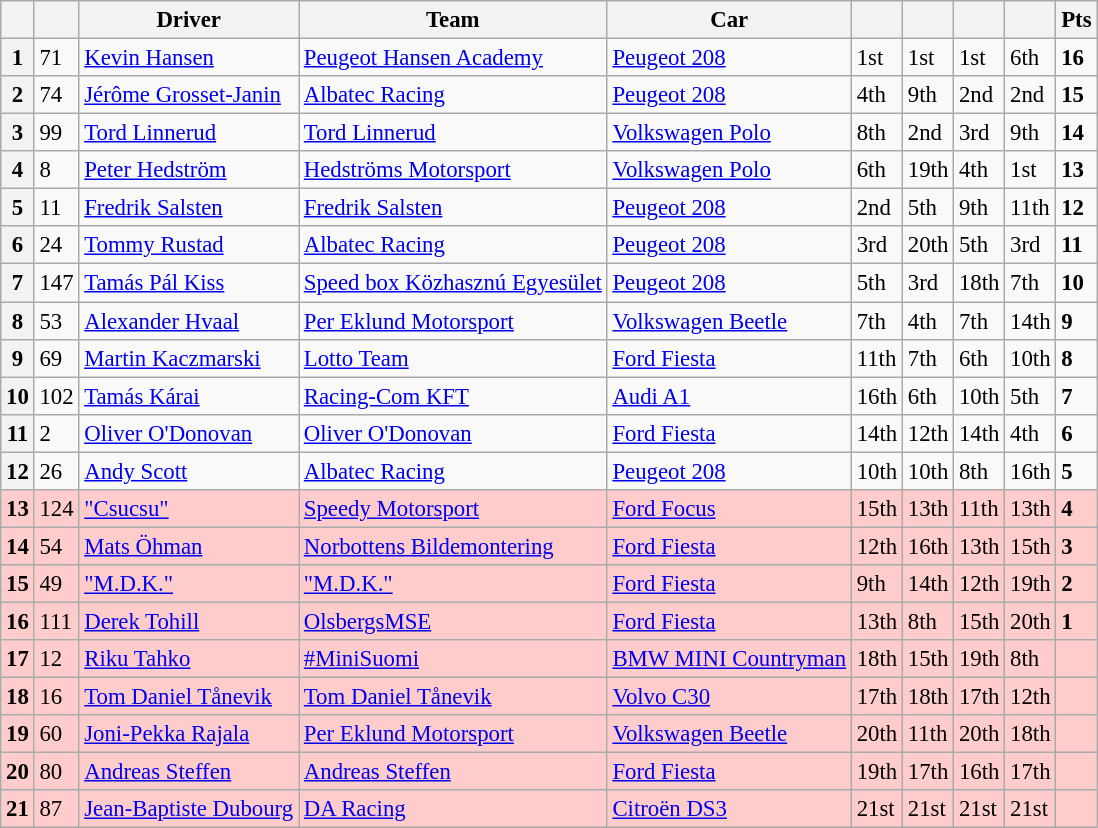<table class=wikitable style="font-size:95%">
<tr>
<th></th>
<th></th>
<th>Driver</th>
<th>Team</th>
<th>Car</th>
<th></th>
<th></th>
<th></th>
<th></th>
<th>Pts</th>
</tr>
<tr>
<th>1</th>
<td>71</td>
<td> <a href='#'>Kevin Hansen</a></td>
<td><a href='#'>Peugeot Hansen Academy</a></td>
<td><a href='#'>Peugeot 208</a></td>
<td>1st</td>
<td>1st</td>
<td>1st</td>
<td>6th</td>
<td><strong>16</strong></td>
</tr>
<tr>
<th>2</th>
<td>74</td>
<td> <a href='#'>Jérôme Grosset-Janin</a></td>
<td><a href='#'>Albatec Racing</a></td>
<td><a href='#'>Peugeot 208</a></td>
<td>4th</td>
<td>9th</td>
<td>2nd</td>
<td>2nd</td>
<td><strong>15</strong></td>
</tr>
<tr>
<th>3</th>
<td>99</td>
<td> <a href='#'>Tord Linnerud</a></td>
<td><a href='#'>Tord Linnerud</a></td>
<td><a href='#'>Volkswagen Polo</a></td>
<td>8th</td>
<td>2nd</td>
<td>3rd</td>
<td>9th</td>
<td><strong>14</strong></td>
</tr>
<tr>
<th>4</th>
<td>8</td>
<td> <a href='#'>Peter Hedström</a></td>
<td><a href='#'>Hedströms Motorsport</a></td>
<td><a href='#'>Volkswagen Polo</a></td>
<td>6th</td>
<td>19th</td>
<td>4th</td>
<td>1st</td>
<td><strong>13</strong></td>
</tr>
<tr>
<th>5</th>
<td>11</td>
<td> <a href='#'>Fredrik Salsten</a></td>
<td><a href='#'>Fredrik Salsten</a></td>
<td><a href='#'>Peugeot 208</a></td>
<td>2nd</td>
<td>5th</td>
<td>9th</td>
<td>11th</td>
<td><strong>12</strong></td>
</tr>
<tr>
<th>6</th>
<td>24</td>
<td> <a href='#'>Tommy Rustad</a></td>
<td><a href='#'>Albatec Racing</a></td>
<td><a href='#'>Peugeot 208</a></td>
<td>3rd</td>
<td>20th</td>
<td>5th</td>
<td>3rd</td>
<td><strong>11</strong></td>
</tr>
<tr>
<th>7</th>
<td>147</td>
<td> <a href='#'>Tamás Pál Kiss</a></td>
<td><a href='#'>Speed box Közhasznú Egyesület</a></td>
<td><a href='#'>Peugeot 208</a></td>
<td>5th</td>
<td>3rd</td>
<td>18th</td>
<td>7th</td>
<td><strong>10</strong></td>
</tr>
<tr>
<th>8</th>
<td>53</td>
<td> <a href='#'>Alexander Hvaal</a></td>
<td><a href='#'>Per Eklund Motorsport</a></td>
<td><a href='#'>Volkswagen Beetle</a></td>
<td>7th</td>
<td>4th</td>
<td>7th</td>
<td>14th</td>
<td><strong>9</strong></td>
</tr>
<tr>
<th>9</th>
<td>69</td>
<td> <a href='#'>Martin Kaczmarski</a></td>
<td><a href='#'>Lotto Team</a></td>
<td><a href='#'>Ford Fiesta</a></td>
<td>11th</td>
<td>7th</td>
<td>6th</td>
<td>10th</td>
<td><strong>8</strong></td>
</tr>
<tr>
<th>10</th>
<td>102</td>
<td> <a href='#'>Tamás Kárai</a></td>
<td><a href='#'>Racing-Com KFT</a></td>
<td><a href='#'>Audi A1</a></td>
<td>16th</td>
<td>6th</td>
<td>10th</td>
<td>5th</td>
<td><strong>7</strong></td>
</tr>
<tr>
<th>11</th>
<td>2</td>
<td> <a href='#'>Oliver O'Donovan</a></td>
<td><a href='#'>Oliver O'Donovan</a></td>
<td><a href='#'>Ford Fiesta</a></td>
<td>14th</td>
<td>12th</td>
<td>14th</td>
<td>4th</td>
<td><strong>6</strong></td>
</tr>
<tr>
<th>12</th>
<td>26</td>
<td> <a href='#'>Andy Scott</a></td>
<td><a href='#'>Albatec Racing</a></td>
<td><a href='#'>Peugeot 208</a></td>
<td>10th</td>
<td>10th</td>
<td>8th</td>
<td>16th</td>
<td><strong>5</strong></td>
</tr>
<tr>
<th style="background:#ffcccc;">13</th>
<td style="background:#ffcccc;">124</td>
<td style="background:#ffcccc;"> <a href='#'>"Csucsu"</a></td>
<td style="background:#ffcccc;"><a href='#'>Speedy Motorsport</a></td>
<td style="background:#ffcccc;"><a href='#'>Ford Focus</a></td>
<td style="background:#ffcccc;">15th</td>
<td style="background:#ffcccc;">13th</td>
<td style="background:#ffcccc;">11th</td>
<td style="background:#ffcccc;">13th</td>
<td style="background:#ffcccc;"><strong>4</strong></td>
</tr>
<tr>
<th style="background:#ffcccc;">14</th>
<td style="background:#ffcccc;">54</td>
<td style="background:#ffcccc;"> <a href='#'>Mats Öhman</a></td>
<td style="background:#ffcccc;"><a href='#'>Norbottens Bildemontering</a></td>
<td style="background:#ffcccc;"><a href='#'>Ford Fiesta</a></td>
<td style="background:#ffcccc;">12th</td>
<td style="background:#ffcccc;">16th</td>
<td style="background:#ffcccc;">13th</td>
<td style="background:#ffcccc;">15th</td>
<td style="background:#ffcccc;"><strong>3</strong></td>
</tr>
<tr>
<th style="background:#ffcccc;">15</th>
<td style="background:#ffcccc;">49</td>
<td style="background:#ffcccc;"> <a href='#'>"M.D.K."</a></td>
<td style="background:#ffcccc;"><a href='#'>"M.D.K."</a></td>
<td style="background:#ffcccc;"><a href='#'>Ford Fiesta</a></td>
<td style="background:#ffcccc;">9th</td>
<td style="background:#ffcccc;">14th</td>
<td style="background:#ffcccc;">12th</td>
<td style="background:#ffcccc;">19th</td>
<td style="background:#ffcccc;"><strong>2</strong></td>
</tr>
<tr>
<th style="background:#ffcccc;">16</th>
<td style="background:#ffcccc;">111</td>
<td style="background:#ffcccc;"> <a href='#'>Derek Tohill</a></td>
<td style="background:#ffcccc;"><a href='#'>OlsbergsMSE</a></td>
<td style="background:#ffcccc;"><a href='#'>Ford Fiesta</a></td>
<td style="background:#ffcccc;">13th</td>
<td style="background:#ffcccc;">8th</td>
<td style="background:#ffcccc;">15th</td>
<td style="background:#ffcccc;">20th</td>
<td style="background:#ffcccc;"><strong>1</strong></td>
</tr>
<tr>
<th style="background:#ffcccc;">17</th>
<td style="background:#ffcccc;">12</td>
<td style="background:#ffcccc;"> <a href='#'>Riku Tahko</a></td>
<td style="background:#ffcccc;"><a href='#'>#MiniSuomi</a></td>
<td style="background:#ffcccc;"><a href='#'>BMW MINI Countryman</a></td>
<td style="background:#ffcccc;">18th</td>
<td style="background:#ffcccc;">15th</td>
<td style="background:#ffcccc;">19th</td>
<td style="background:#ffcccc;">8th</td>
<td style="background:#ffcccc;"></td>
</tr>
<tr>
<th style="background:#ffcccc;">18</th>
<td style="background:#ffcccc;">16</td>
<td style="background:#ffcccc;"> <a href='#'>Tom Daniel Tånevik</a></td>
<td style="background:#ffcccc;"><a href='#'>Tom Daniel Tånevik</a></td>
<td style="background:#ffcccc;"><a href='#'>Volvo C30</a></td>
<td style="background:#ffcccc;">17th</td>
<td style="background:#ffcccc;">18th</td>
<td style="background:#ffcccc;">17th</td>
<td style="background:#ffcccc;">12th</td>
<td style="background:#ffcccc;"></td>
</tr>
<tr>
<th style="background:#ffcccc;">19</th>
<td style="background:#ffcccc;">60</td>
<td style="background:#ffcccc;"> <a href='#'>Joni-Pekka Rajala</a></td>
<td style="background:#ffcccc;"><a href='#'>Per Eklund Motorsport</a></td>
<td style="background:#ffcccc;"><a href='#'>Volkswagen Beetle</a></td>
<td style="background:#ffcccc;">20th</td>
<td style="background:#ffcccc;">11th</td>
<td style="background:#ffcccc;">20th</td>
<td style="background:#ffcccc;">18th</td>
<td style="background:#ffcccc;"></td>
</tr>
<tr>
<th style="background:#ffcccc;">20</th>
<td style="background:#ffcccc;">80</td>
<td style="background:#ffcccc;"> <a href='#'>Andreas Steffen</a></td>
<td style="background:#ffcccc;"><a href='#'>Andreas Steffen</a></td>
<td style="background:#ffcccc;"><a href='#'>Ford Fiesta</a></td>
<td style="background:#ffcccc;">19th</td>
<td style="background:#ffcccc;">17th</td>
<td style="background:#ffcccc;">16th</td>
<td style="background:#ffcccc;">17th</td>
<td style="background:#ffcccc;"></td>
</tr>
<tr>
<th style="background:#ffcccc;">21</th>
<td style="background:#ffcccc;">87</td>
<td style="background:#ffcccc;"> <a href='#'>Jean-Baptiste Dubourg</a></td>
<td style="background:#ffcccc;"><a href='#'>DA Racing</a></td>
<td style="background:#ffcccc;"><a href='#'>Citroën DS3</a></td>
<td style="background:#ffcccc;">21st</td>
<td style="background:#ffcccc;">21st</td>
<td style="background:#ffcccc;">21st</td>
<td style="background:#ffcccc;">21st</td>
<td style="background:#ffcccc;"></td>
</tr>
</table>
